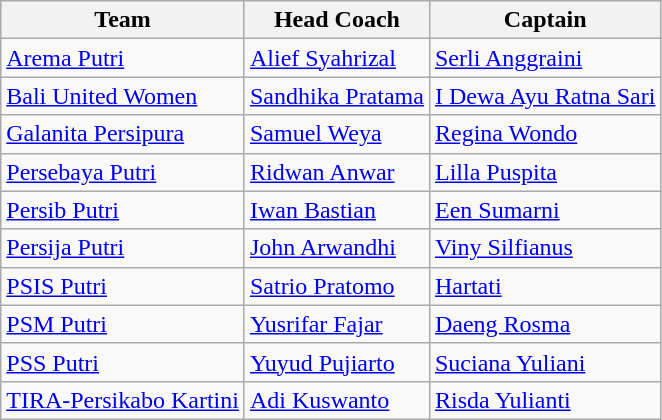<table class="wikitable sortable">
<tr>
<th>Team</th>
<th>Head Coach</th>
<th>Captain</th>
</tr>
<tr>
<td class="nowrap"><a href='#'>Arema Putri</a></td>
<td class="nowrap"> <a href='#'>Alief Syahrizal</a></td>
<td class="nowrap"> <a href='#'>Serli Anggraini</a></td>
</tr>
<tr>
<td class="nowrap"><a href='#'>Bali United Women</a></td>
<td class="nowrap"> <a href='#'>Sandhika Pratama</a></td>
<td class="nowrap"> <a href='#'>I Dewa Ayu Ratna Sari</a></td>
</tr>
<tr>
<td class="nowrap"><a href='#'>Galanita Persipura</a></td>
<td class="nowrap"> <a href='#'>Samuel Weya</a></td>
<td class="nowrap"> <a href='#'>Regina Wondo</a></td>
</tr>
<tr>
<td class="nowrap"><a href='#'>Persebaya Putri</a></td>
<td class="nowrap"> <a href='#'>Ridwan Anwar</a></td>
<td class="nowrap"> <a href='#'>Lilla Puspita</a></td>
</tr>
<tr>
<td class="nowrap"><a href='#'>Persib Putri</a></td>
<td class="nowrap"> <a href='#'>Iwan Bastian</a></td>
<td class="nowrap"> <a href='#'>Een Sumarni</a></td>
</tr>
<tr>
<td class="nowrap"><a href='#'>Persija Putri</a></td>
<td class="nowrap"> <a href='#'>John Arwandhi</a></td>
<td class="nowrap"> <a href='#'>Viny Silfianus</a></td>
</tr>
<tr>
<td class="nowrap"><a href='#'>PSIS Putri</a></td>
<td class="nowrap"> <a href='#'>Satrio Pratomo</a></td>
<td class="nowrap"> <a href='#'>Hartati</a></td>
</tr>
<tr>
<td class="nowrap"><a href='#'>PSM Putri</a></td>
<td class="nowrap"> <a href='#'>Yusrifar Fajar</a></td>
<td class="nowrap"> <a href='#'>Daeng Rosma</a></td>
</tr>
<tr>
<td class="nowrap"><a href='#'>PSS Putri</a></td>
<td class="nowrap"> <a href='#'>Yuyud Pujiarto</a></td>
<td class="nowrap"> <a href='#'>Suciana Yuliani</a></td>
</tr>
<tr>
<td class="nowrap"><a href='#'>TIRA-Persikabo Kartini</a></td>
<td class="nowrap"> <a href='#'>Adi Kuswanto</a></td>
<td class="nowrap"> <a href='#'>Risda Yulianti</a></td>
</tr>
</table>
